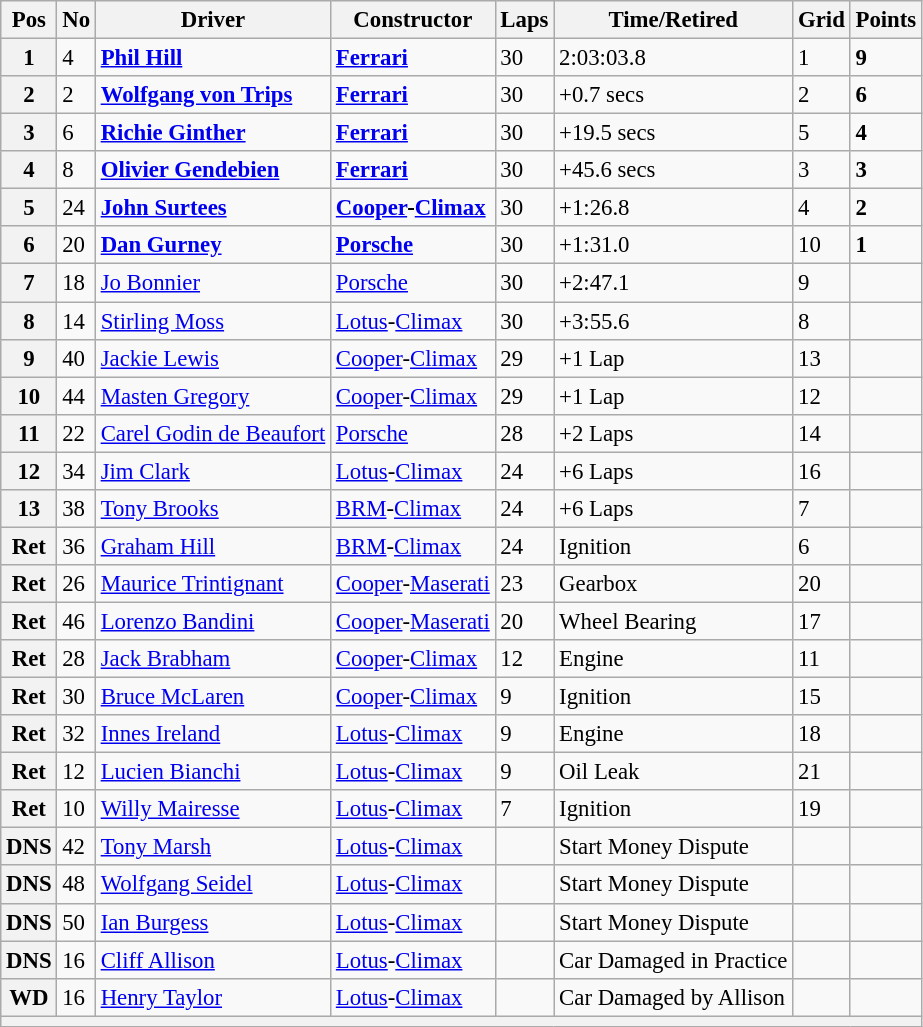<table class="wikitable" style="font-size: 95%;">
<tr>
<th>Pos</th>
<th>No</th>
<th>Driver</th>
<th>Constructor</th>
<th>Laps</th>
<th>Time/Retired</th>
<th>Grid</th>
<th>Points</th>
</tr>
<tr>
<th>1</th>
<td>4</td>
<td> <strong><a href='#'>Phil Hill</a></strong></td>
<td><strong><a href='#'>Ferrari</a></strong></td>
<td>30</td>
<td>2:03:03.8</td>
<td>1</td>
<td><strong>9</strong></td>
</tr>
<tr>
<th>2</th>
<td>2</td>
<td> <strong><a href='#'>Wolfgang von Trips</a></strong></td>
<td><strong><a href='#'>Ferrari</a></strong></td>
<td>30</td>
<td>+0.7 secs</td>
<td>2</td>
<td><strong>6</strong></td>
</tr>
<tr>
<th>3</th>
<td>6</td>
<td> <strong><a href='#'>Richie Ginther</a></strong></td>
<td><strong><a href='#'>Ferrari</a></strong></td>
<td>30</td>
<td>+19.5 secs</td>
<td>5</td>
<td><strong>4</strong></td>
</tr>
<tr>
<th>4</th>
<td>8</td>
<td> <strong><a href='#'>Olivier Gendebien</a></strong></td>
<td><strong><a href='#'>Ferrari</a></strong></td>
<td>30</td>
<td>+45.6 secs</td>
<td>3</td>
<td><strong>3</strong></td>
</tr>
<tr>
<th>5</th>
<td>24</td>
<td> <strong><a href='#'>John Surtees</a></strong></td>
<td><strong><a href='#'>Cooper</a>-<a href='#'>Climax</a></strong></td>
<td>30</td>
<td>+1:26.8</td>
<td>4</td>
<td><strong>2</strong></td>
</tr>
<tr>
<th>6</th>
<td>20</td>
<td> <strong><a href='#'>Dan Gurney</a></strong></td>
<td><strong><a href='#'>Porsche</a></strong></td>
<td>30</td>
<td>+1:31.0</td>
<td>10</td>
<td><strong>1</strong></td>
</tr>
<tr>
<th>7</th>
<td>18</td>
<td> <a href='#'>Jo Bonnier</a></td>
<td><a href='#'>Porsche</a></td>
<td>30</td>
<td>+2:47.1</td>
<td>9</td>
<td></td>
</tr>
<tr>
<th>8</th>
<td>14</td>
<td> <a href='#'>Stirling Moss</a></td>
<td><a href='#'>Lotus</a>-<a href='#'>Climax</a></td>
<td>30</td>
<td>+3:55.6</td>
<td>8</td>
<td></td>
</tr>
<tr>
<th>9</th>
<td>40</td>
<td> <a href='#'>Jackie Lewis</a></td>
<td><a href='#'>Cooper</a>-<a href='#'>Climax</a></td>
<td>29</td>
<td>+1 Lap</td>
<td>13</td>
<td></td>
</tr>
<tr>
<th>10</th>
<td>44</td>
<td> <a href='#'>Masten Gregory</a></td>
<td><a href='#'>Cooper</a>-<a href='#'>Climax</a></td>
<td>29</td>
<td>+1 Lap</td>
<td>12</td>
<td></td>
</tr>
<tr>
<th>11</th>
<td>22</td>
<td> <a href='#'>Carel Godin de Beaufort</a></td>
<td><a href='#'>Porsche</a></td>
<td>28</td>
<td>+2 Laps</td>
<td>14</td>
<td></td>
</tr>
<tr>
<th>12</th>
<td>34</td>
<td> <a href='#'>Jim Clark</a></td>
<td><a href='#'>Lotus</a>-<a href='#'>Climax</a></td>
<td>24</td>
<td>+6 Laps</td>
<td>16</td>
<td></td>
</tr>
<tr>
<th>13</th>
<td>38</td>
<td> <a href='#'>Tony Brooks</a></td>
<td><a href='#'>BRM</a>-<a href='#'>Climax</a></td>
<td>24</td>
<td>+6 Laps</td>
<td>7</td>
<td></td>
</tr>
<tr>
<th>Ret</th>
<td>36</td>
<td> <a href='#'>Graham Hill</a></td>
<td><a href='#'>BRM</a>-<a href='#'>Climax</a></td>
<td>24</td>
<td>Ignition</td>
<td>6</td>
<td></td>
</tr>
<tr>
<th>Ret</th>
<td>26</td>
<td> <a href='#'>Maurice Trintignant</a></td>
<td><a href='#'>Cooper</a>-<a href='#'>Maserati</a></td>
<td>23</td>
<td>Gearbox</td>
<td>20</td>
<td></td>
</tr>
<tr>
<th>Ret</th>
<td>46</td>
<td> <a href='#'>Lorenzo Bandini</a></td>
<td><a href='#'>Cooper</a>-<a href='#'>Maserati</a></td>
<td>20</td>
<td>Wheel Bearing</td>
<td>17</td>
<td></td>
</tr>
<tr>
<th>Ret</th>
<td>28</td>
<td> <a href='#'>Jack Brabham</a></td>
<td><a href='#'>Cooper</a>-<a href='#'>Climax</a></td>
<td>12</td>
<td>Engine</td>
<td>11</td>
<td></td>
</tr>
<tr>
<th>Ret</th>
<td>30</td>
<td> <a href='#'>Bruce McLaren</a></td>
<td><a href='#'>Cooper</a>-<a href='#'>Climax</a></td>
<td>9</td>
<td>Ignition</td>
<td>15</td>
<td></td>
</tr>
<tr>
<th>Ret</th>
<td>32</td>
<td> <a href='#'>Innes Ireland</a></td>
<td><a href='#'>Lotus</a>-<a href='#'>Climax</a></td>
<td>9</td>
<td>Engine</td>
<td>18</td>
<td></td>
</tr>
<tr>
<th>Ret</th>
<td>12</td>
<td> <a href='#'>Lucien Bianchi</a></td>
<td><a href='#'>Lotus</a>-<a href='#'>Climax</a></td>
<td>9</td>
<td>Oil Leak</td>
<td>21</td>
<td></td>
</tr>
<tr>
<th>Ret</th>
<td>10</td>
<td> <a href='#'>Willy Mairesse</a></td>
<td><a href='#'>Lotus</a>-<a href='#'>Climax</a></td>
<td>7</td>
<td>Ignition</td>
<td>19</td>
<td></td>
</tr>
<tr>
<th>DNS</th>
<td>42</td>
<td> <a href='#'>Tony Marsh</a></td>
<td><a href='#'>Lotus</a>-<a href='#'>Climax</a></td>
<td></td>
<td>Start Money Dispute</td>
<td></td>
<td></td>
</tr>
<tr>
<th>DNS</th>
<td>48</td>
<td> <a href='#'>Wolfgang Seidel</a></td>
<td><a href='#'>Lotus</a>-<a href='#'>Climax</a></td>
<td></td>
<td>Start Money Dispute</td>
<td></td>
<td></td>
</tr>
<tr>
<th>DNS</th>
<td>50</td>
<td> <a href='#'>Ian Burgess</a></td>
<td><a href='#'>Lotus</a>-<a href='#'>Climax</a></td>
<td></td>
<td>Start Money Dispute</td>
<td></td>
<td></td>
</tr>
<tr>
<th>DNS</th>
<td>16</td>
<td> <a href='#'>Cliff Allison</a></td>
<td><a href='#'>Lotus</a>-<a href='#'>Climax</a></td>
<td></td>
<td>Car Damaged in Practice</td>
<td></td>
<td></td>
</tr>
<tr>
<th>WD</th>
<td>16</td>
<td> <a href='#'>Henry Taylor</a></td>
<td><a href='#'>Lotus</a>-<a href='#'>Climax</a></td>
<td></td>
<td>Car Damaged by Allison</td>
<td></td>
<td></td>
</tr>
<tr>
<th colspan="8"></th>
</tr>
</table>
